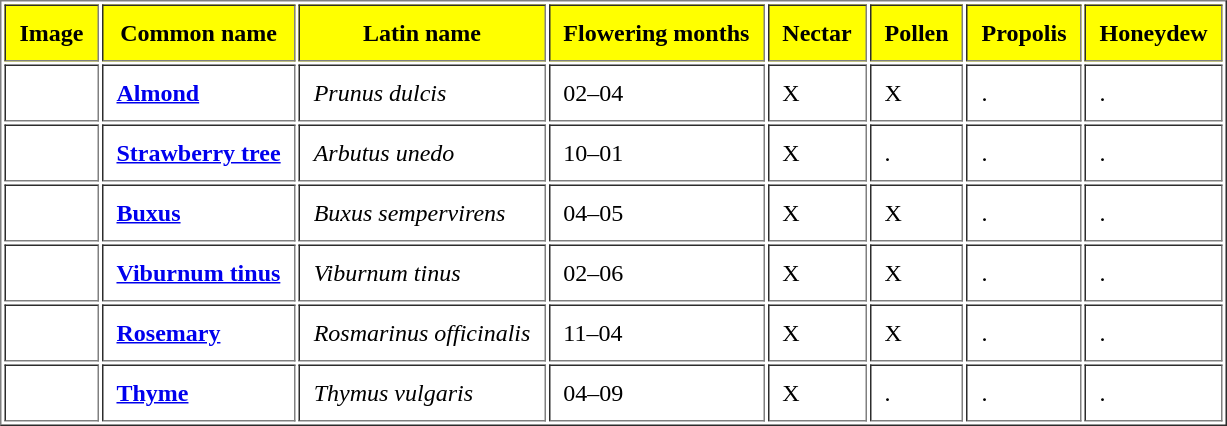<table border="1" cellpadding="9">
<tr>
<th bgcolor="#FFFF00">Image</th>
<th bgcolor="#FFFF00">Common name</th>
<th bgcolor="#FFFF00">Latin name</th>
<th bgcolor="#FFFF00">Flowering months</th>
<th bgcolor="#FFFF00">Nectar</th>
<th bgcolor="#FFFF00">Pollen</th>
<th bgcolor="#FFFF00">Propolis</th>
<th bgcolor="#FFFF00">Honeydew</th>
</tr>
<tr>
<td></td>
<td><strong><a href='#'>Almond</a></strong></td>
<td><em>Prunus dulcis</em></td>
<td>02–04</td>
<td>X</td>
<td>X</td>
<td>.</td>
<td>.</td>
</tr>
<tr>
<td></td>
<td><strong><a href='#'>Strawberry tree</a></strong></td>
<td><em>Arbutus unedo</em></td>
<td>10–01</td>
<td>X</td>
<td>.</td>
<td>.</td>
<td>.</td>
</tr>
<tr>
<td></td>
<td><strong><a href='#'>Buxus</a></strong></td>
<td><em>Buxus sempervirens</em></td>
<td>04–05</td>
<td>X</td>
<td>X</td>
<td>.</td>
<td>.</td>
</tr>
<tr>
<td></td>
<td><strong><a href='#'>Viburnum tinus</a></strong></td>
<td><em>Viburnum tinus</em></td>
<td>02–06</td>
<td>X</td>
<td>X</td>
<td>.</td>
<td>.</td>
</tr>
<tr>
<td></td>
<td><strong><a href='#'>Rosemary</a></strong></td>
<td><em>Rosmarinus officinalis</em></td>
<td>11–04</td>
<td>X</td>
<td>X</td>
<td>.</td>
<td>.</td>
</tr>
<tr>
<td></td>
<td><strong><a href='#'>Thyme</a></strong></td>
<td><em>Thymus vulgaris</em></td>
<td>04–09</td>
<td>X</td>
<td>.</td>
<td>.</td>
<td>.</td>
</tr>
</table>
